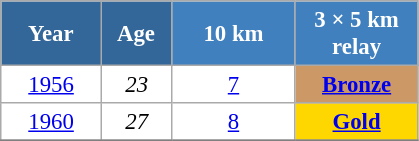<table class="wikitable" style="font-size:95%; text-align:center; border:grey solid 1px; border-collapse:collapse; background:#ffffff;">
<tr>
<th style="background-color:#369; color:white; width:60px;"> Year </th>
<th style="background-color:#369; color:white; width:40px;"> Age </th>
<th style="background-color:#4180be; color:white; width:75px;"> 10 km </th>
<th style="background-color:#4180be; color:white; width:75px;"> 3 × 5 km <br> relay </th>
</tr>
<tr>
<td><a href='#'>1956</a></td>
<td><em>23</em></td>
<td><a href='#'>7</a></td>
<td bgcolor="cc9966"><a href='#'><strong>Bronze</strong></a></td>
</tr>
<tr>
<td><a href='#'>1960</a></td>
<td><em>27</em></td>
<td><a href='#'>8</a></td>
<td style="background:gold;"><a href='#'><strong>Gold</strong></a></td>
</tr>
<tr>
</tr>
</table>
